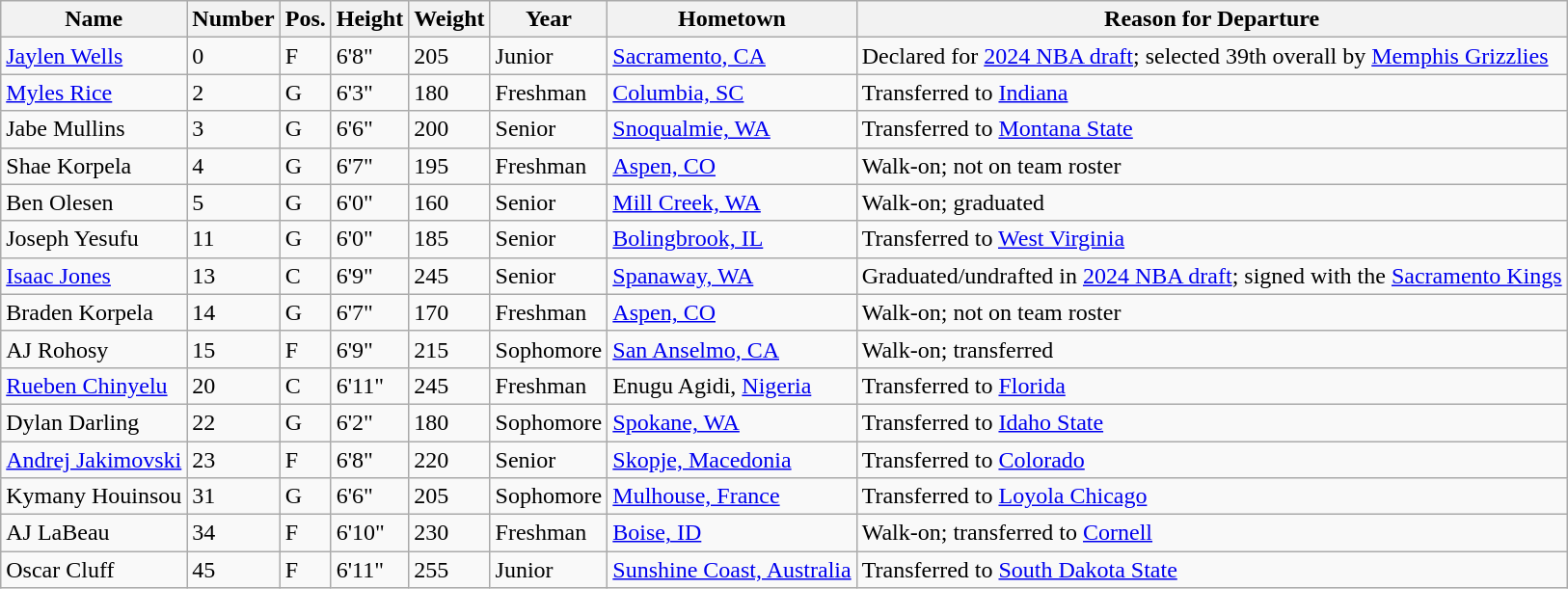<table class="wikitable sortable" style="font-size:100%;" border="1">
<tr>
<th>Name</th>
<th>Number</th>
<th>Pos.</th>
<th>Height</th>
<th>Weight</th>
<th>Year</th>
<th>Hometown</th>
<th ! class="unsortable">Reason for Departure</th>
</tr>
<tr>
<td><a href='#'>Jaylen Wells</a></td>
<td>0</td>
<td>F</td>
<td>6'8"</td>
<td>205</td>
<td>Junior</td>
<td><a href='#'>Sacramento, CA</a></td>
<td>Declared for <a href='#'>2024 NBA draft</a>; selected 39th overall by <a href='#'>Memphis Grizzlies</a></td>
</tr>
<tr>
<td><a href='#'>Myles Rice</a></td>
<td>2</td>
<td>G</td>
<td>6'3"</td>
<td>180</td>
<td> Freshman</td>
<td><a href='#'>Columbia, SC</a></td>
<td>Transferred to <a href='#'>Indiana</a></td>
</tr>
<tr>
<td>Jabe Mullins</td>
<td>3</td>
<td>G</td>
<td>6'6"</td>
<td>200</td>
<td>Senior</td>
<td><a href='#'>Snoqualmie, WA</a></td>
<td>Transferred to <a href='#'>Montana State</a></td>
</tr>
<tr>
<td>Shae Korpela</td>
<td>4</td>
<td>G</td>
<td>6'7"</td>
<td>195</td>
<td> Freshman</td>
<td><a href='#'>Aspen, CO</a></td>
<td>Walk-on; not on team roster</td>
</tr>
<tr>
<td>Ben Olesen</td>
<td>5</td>
<td>G</td>
<td>6'0"</td>
<td>160</td>
<td> Senior</td>
<td><a href='#'>Mill Creek, WA</a></td>
<td>Walk-on; graduated</td>
</tr>
<tr>
<td>Joseph Yesufu</td>
<td>11</td>
<td>G</td>
<td>6'0"</td>
<td>185</td>
<td>Senior</td>
<td><a href='#'>Bolingbrook, IL</a></td>
<td>Transferred to <a href='#'>West Virginia</a></td>
</tr>
<tr>
<td><a href='#'>Isaac Jones</a></td>
<td>13</td>
<td>C</td>
<td>6'9"</td>
<td>245</td>
<td> Senior</td>
<td><a href='#'>Spanaway, WA</a></td>
<td>Graduated/undrafted in <a href='#'>2024 NBA draft</a>; signed with the <a href='#'>Sacramento Kings</a></td>
</tr>
<tr>
<td>Braden Korpela</td>
<td>14</td>
<td>G</td>
<td>6'7"</td>
<td>170</td>
<td> Freshman</td>
<td><a href='#'>Aspen, CO</a></td>
<td>Walk-on; not on team roster</td>
</tr>
<tr>
<td>AJ Rohosy</td>
<td>15</td>
<td>F</td>
<td>6'9"</td>
<td>215</td>
<td> Sophomore</td>
<td><a href='#'>San Anselmo, CA</a></td>
<td>Walk-on; transferred</td>
</tr>
<tr>
<td><a href='#'>Rueben Chinyelu</a></td>
<td>20</td>
<td>C</td>
<td>6'11"</td>
<td>245</td>
<td>Freshman</td>
<td>Enugu Agidi, <a href='#'>Nigeria</a></td>
<td>Transferred to <a href='#'>Florida</a></td>
</tr>
<tr>
<td>Dylan Darling</td>
<td>22</td>
<td>G</td>
<td>6'2"</td>
<td>180</td>
<td>Sophomore</td>
<td><a href='#'>Spokane, WA</a></td>
<td>Transferred to <a href='#'>Idaho State</a></td>
</tr>
<tr>
<td><a href='#'>Andrej Jakimovski</a></td>
<td>23</td>
<td>F</td>
<td>6'8"</td>
<td>220</td>
<td>Senior</td>
<td><a href='#'>Skopje, Macedonia</a></td>
<td>Transferred to <a href='#'>Colorado</a></td>
</tr>
<tr>
<td>Kymany Houinsou</td>
<td>31</td>
<td>G</td>
<td>6'6"</td>
<td>205</td>
<td>Sophomore</td>
<td><a href='#'>Mulhouse, France</a></td>
<td>Transferred to <a href='#'>Loyola Chicago</a></td>
</tr>
<tr>
<td>AJ LaBeau</td>
<td>34</td>
<td>F</td>
<td>6'10"</td>
<td>230</td>
<td>Freshman</td>
<td><a href='#'>Boise, ID</a></td>
<td>Walk-on; transferred to <a href='#'>Cornell</a></td>
</tr>
<tr>
<td>Oscar Cluff</td>
<td>45</td>
<td>F</td>
<td>6'11"</td>
<td>255</td>
<td>Junior</td>
<td><a href='#'>Sunshine Coast, Australia</a></td>
<td>Transferred to <a href='#'>South Dakota State</a></td>
</tr>
</table>
